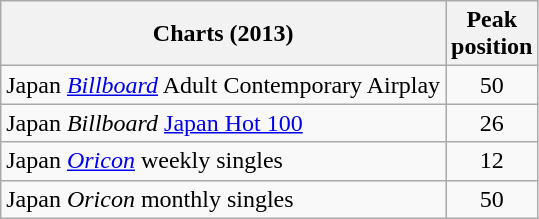<table class="wikitable sortable">
<tr>
<th>Charts (2013)</th>
<th>Peak<br>position</th>
</tr>
<tr>
<td>Japan <em><a href='#'>Billboard</a></em> Adult Contemporary Airplay</td>
<td align="center">50</td>
</tr>
<tr>
<td>Japan <em>Billboard</em> <a href='#'>Japan Hot 100</a></td>
<td align="center">26</td>
</tr>
<tr>
<td>Japan <em><a href='#'>Oricon</a></em> weekly singles</td>
<td align="center">12</td>
</tr>
<tr>
<td>Japan <em>Oricon</em> monthly singles</td>
<td align="center">50</td>
</tr>
</table>
